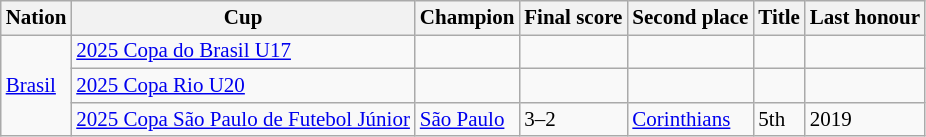<table class=wikitable style="font-size:14px">
<tr>
<th>Nation</th>
<th>Cup</th>
<th>Champion</th>
<th>Final score</th>
<th>Second place</th>
<th data-sort-type="number">Title</th>
<th>Last honour</th>
</tr>
<tr>
<td rowspan=3> <a href='#'>Brasil</a></td>
<td><a href='#'>2025 Copa do Brasil U17</a></td>
<td></td>
<td></td>
<td></td>
<td></td>
<td></td>
</tr>
<tr>
<td><a href='#'>2025 Copa Rio U20</a></td>
<td></td>
<td></td>
<td></td>
<td></td>
<td></td>
</tr>
<tr>
<td><a href='#'>2025 Copa São Paulo de Futebol Júnior</a></td>
<td><a href='#'>São Paulo</a></td>
<td>3–2</td>
<td><a href='#'>Corinthians</a></td>
<td>5th</td>
<td>2019</td>
</tr>
</table>
